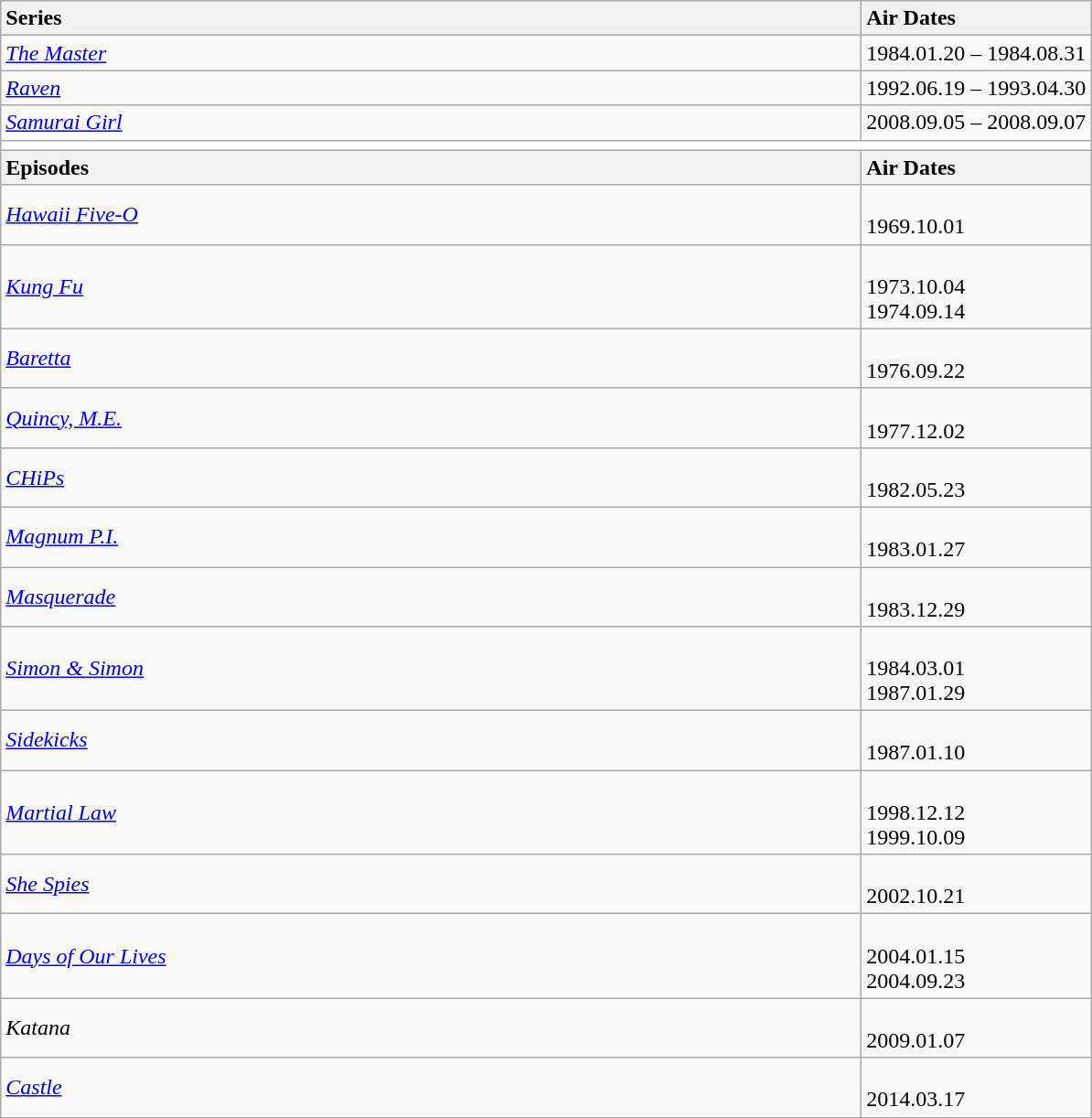<table class="wikitable" border="1">
<tr>
<th width="620" style="text-align:left;">Series</th>
<th width="160" style="text-align:left;">Air Dates</th>
</tr>
<tr>
<td><em><a href='#'>The Master</a></em></td>
<td>1984.01.20 – 1984.08.31</td>
</tr>
<tr>
<td><em><a href='#'>Raven</a></em></td>
<td>1992.06.19 – 1993.04.30</td>
</tr>
<tr>
<td><em><a href='#'>Samurai Girl</a></em>  </td>
<td>2008.09.05 – 2008.09.07</td>
</tr>
<tr>
<td style="background: white" colspan="3"></td>
</tr>
<tr>
<th width="620" style="text-align:left;">Episodes</th>
<th width="160" style="text-align:left;">Air Dates</th>
</tr>
<tr>
<td><em><a href='#'>Hawaii Five-O</a></em><br></td>
<td><br>1969.10.01</td>
</tr>
<tr>
<td><em><a href='#'>Kung Fu</a></em><br></td>
<td><br>1973.10.04<br>1974.09.14</td>
</tr>
<tr>
<td><em><a href='#'>Baretta</a></em><br></td>
<td><br>1976.09.22</td>
</tr>
<tr>
<td><em><a href='#'>Quincy, M.E.</a></em><br></td>
<td><br>1977.12.02</td>
</tr>
<tr>
<td><em><a href='#'>CHiPs</a></em><br></td>
<td><br>1982.05.23</td>
</tr>
<tr>
<td><em><a href='#'>Magnum P.I.</a></em><br></td>
<td><br>1983.01.27</td>
</tr>
<tr>
<td><em><a href='#'>Masquerade</a></em><br></td>
<td><br>1983.12.29</td>
</tr>
<tr>
<td><em><a href='#'>Simon & Simon</a></em><br></td>
<td><br>1984.03.01<br>1987.01.29</td>
</tr>
<tr>
<td><em><a href='#'>Sidekicks</a></em><br></td>
<td><br>1987.01.10</td>
</tr>
<tr>
<td><em><a href='#'>Martial Law</a></em><br></td>
<td><br>1998.12.12<br>1999.10.09</td>
</tr>
<tr>
<td><em><a href='#'>She Spies</a></em><br></td>
<td><br>2002.10.21</td>
</tr>
<tr>
<td><em><a href='#'>Days of Our Lives</a></em><br></td>
<td><br>2004.01.15<br>2004.09.23</td>
</tr>
<tr>
<td><em>Katana</em><br></td>
<td><br>2009.01.07</td>
</tr>
<tr>
<td><em><a href='#'>Castle</a></em><br></td>
<td><br>2014.03.17</td>
</tr>
</table>
